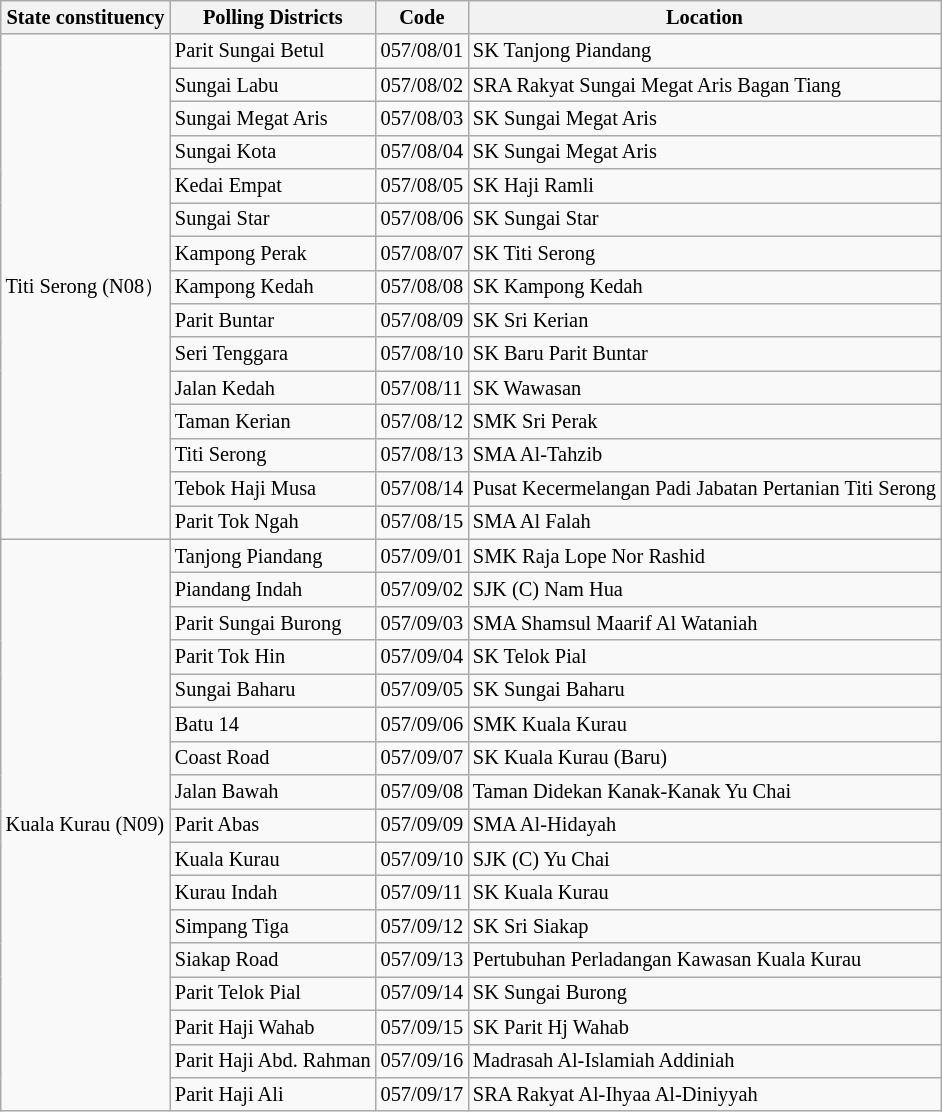<table class="wikitable sortable mw-collapsible" style="white-space:nowrap;font-size:85%">
<tr>
<th>State constituency</th>
<th>Polling Districts</th>
<th>Code</th>
<th>Location</th>
</tr>
<tr>
<td rowspan="15">Titi Serong (N08）</td>
<td>Parit Sungai Betul</td>
<td>057/08/01</td>
<td>SK Tanjong Piandang</td>
</tr>
<tr>
<td>Sungai Labu</td>
<td>057/08/02</td>
<td>SRA Rakyat Sungai Megat Aris Bagan Tiang</td>
</tr>
<tr>
<td>Sungai Megat Aris</td>
<td>057/08/03</td>
<td>SK Sungai Megat Aris</td>
</tr>
<tr>
<td>Sungai Kota</td>
<td>057/08/04</td>
<td>SK Sungai Megat Aris</td>
</tr>
<tr>
<td>Kedai Empat</td>
<td>057/08/05</td>
<td>SK Haji Ramli</td>
</tr>
<tr>
<td>Sungai Star</td>
<td>057/08/06</td>
<td>SK Sungai Star</td>
</tr>
<tr>
<td>Kampong Perak</td>
<td>057/08/07</td>
<td>SK Titi Serong</td>
</tr>
<tr>
<td>Kampong Kedah</td>
<td>057/08/08</td>
<td>SK Kampong Kedah</td>
</tr>
<tr>
<td>Parit Buntar</td>
<td>057/08/09</td>
<td>SK Sri Kerian</td>
</tr>
<tr>
<td>Seri Tenggara</td>
<td>057/08/10</td>
<td>SK Baru Parit Buntar</td>
</tr>
<tr>
<td>Jalan Kedah</td>
<td>057/08/11</td>
<td>SK Wawasan</td>
</tr>
<tr>
<td>Taman Kerian</td>
<td>057/08/12</td>
<td>SMK Sri Perak</td>
</tr>
<tr>
<td>Titi Serong</td>
<td>057/08/13</td>
<td>SMA Al-Tahzib</td>
</tr>
<tr>
<td>Tebok Haji Musa</td>
<td>057/08/14</td>
<td>Pusat Kecermelangan Padi Jabatan Pertanian Titi Serong</td>
</tr>
<tr>
<td>Parit Tok Ngah</td>
<td>057/08/15</td>
<td>SMA Al Falah</td>
</tr>
<tr>
<td rowspan="17">Kuala Kurau (N09)</td>
<td>Tanjong Piandang</td>
<td>057/09/01</td>
<td>SMK Raja Lope Nor Rashid</td>
</tr>
<tr>
<td>Piandang Indah</td>
<td>057/09/02</td>
<td>SJK (C) Nam Hua</td>
</tr>
<tr>
<td>Parit Sungai Burong</td>
<td>057/09/03</td>
<td>SMA Shamsul Maarif Al Wataniah</td>
</tr>
<tr>
<td>Parit Tok Hin</td>
<td>057/09/04</td>
<td>SK Telok Pial</td>
</tr>
<tr>
<td>Sungai Baharu</td>
<td>057/09/05</td>
<td>SK Sungai Baharu</td>
</tr>
<tr>
<td>Batu 14</td>
<td>057/09/06</td>
<td>SMK Kuala Kurau</td>
</tr>
<tr>
<td>Coast Road</td>
<td>057/09/07</td>
<td>SK Kuala Kurau (Baru)</td>
</tr>
<tr>
<td>Jalan Bawah</td>
<td>057/09/08</td>
<td>Taman Didekan Kanak-Kanak Yu Chai</td>
</tr>
<tr>
<td>Parit Abas</td>
<td>057/09/09</td>
<td>SMA Al-Hidayah</td>
</tr>
<tr>
<td>Kuala Kurau</td>
<td>057/09/10</td>
<td>SJK (C) Yu Chai</td>
</tr>
<tr>
<td>Kurau Indah</td>
<td>057/09/11</td>
<td>SK Kuala Kurau</td>
</tr>
<tr>
<td>Simpang Tiga</td>
<td>057/09/12</td>
<td>SK Sri Siakap</td>
</tr>
<tr>
<td>Siakap Road</td>
<td>057/09/13</td>
<td>Pertubuhan Perladangan Kawasan Kuala Kurau</td>
</tr>
<tr>
<td>Parit Telok Pial</td>
<td>057/09/14</td>
<td>SK Sungai Burong</td>
</tr>
<tr>
<td>Parit Haji Wahab</td>
<td>057/09/15</td>
<td>SK Parit Hj Wahab</td>
</tr>
<tr>
<td>Parit Haji Abd. Rahman</td>
<td>057/09/16</td>
<td>Madrasah Al-Islamiah Addiniah</td>
</tr>
<tr>
<td>Parit Haji Ali</td>
<td>057/09/17</td>
<td>SRA Rakyat Al-Ihyaa Al-Diniyyah</td>
</tr>
</table>
